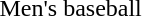<table>
<tr>
<td>Men's baseball</td>
<td></td>
<td></td>
<td></td>
</tr>
</table>
